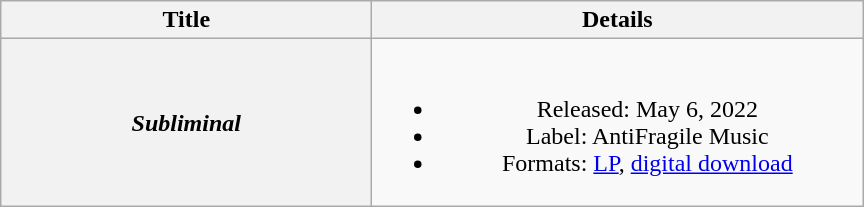<table class="wikitable plainrowheaders" style="text-align:center">
<tr>
<th scope="col" style="width:15em;">Title</th>
<th scope="col" style="width:20em;">Details</th>
</tr>
<tr>
<th scope="row"><em>Subliminal</em></th>
<td><br><ul><li>Released: May 6, 2022</li><li>Label: AntiFragile Music</li><li>Formats: <a href='#'>LP</a>, <a href='#'>digital download</a></li></ul></td>
</tr>
</table>
